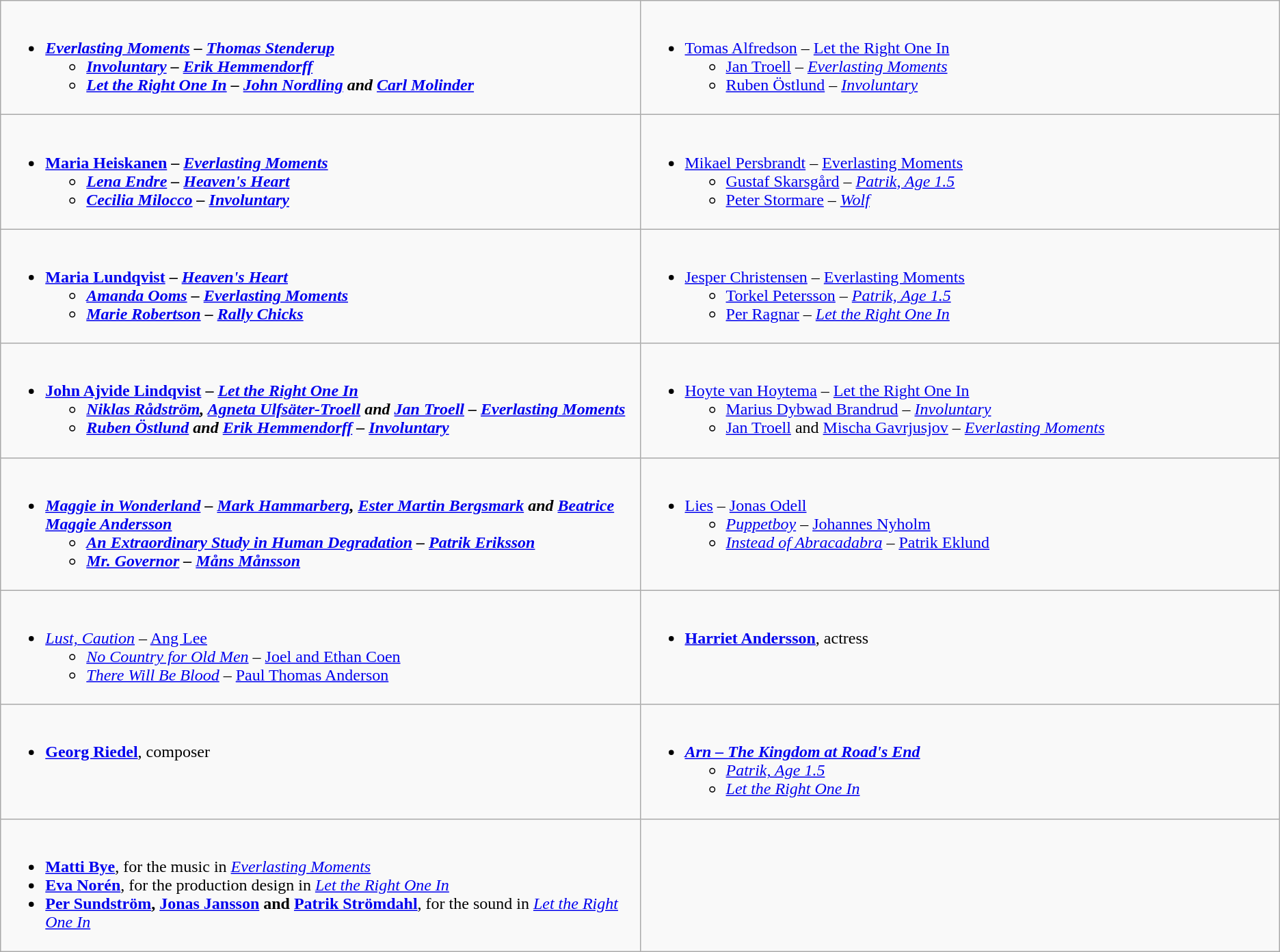<table class=wikitable>
<tr>
<td style="vertical-align:top; width:50%;"><br><ul><li><strong><em><a href='#'>Everlasting Moments</a><em> – <a href='#'>Thomas Stenderup</a><strong><ul><li></em><a href='#'>Involuntary</a><em> – <a href='#'>Erik Hemmendorff</a></li><li></em><a href='#'>Let the Right One In</a><em> – <a href='#'>John Nordling</a> and <a href='#'>Carl Molinder</a></li></ul></li></ul></td>
<td style="vertical-align:top; width:50%;"><br><ul><li></strong><a href='#'>Tomas Alfredson</a> – </em><a href='#'>Let the Right One In</a></em></strong><ul><li><a href='#'>Jan Troell</a> – <em><a href='#'>Everlasting Moments</a></em></li><li><a href='#'>Ruben Östlund</a> – <em><a href='#'>Involuntary</a></em></li></ul></li></ul></td>
</tr>
<tr>
<td style="vertical-align:top; width:50%;"><br><ul><li><strong><a href='#'>Maria Heiskanen</a> – <em><a href='#'>Everlasting Moments</a><strong><em><ul><li><a href='#'>Lena Endre</a> – </em><a href='#'>Heaven's Heart</a><em></li><li><a href='#'>Cecilia Milocco</a> – </em><a href='#'>Involuntary</a><em></li></ul></li></ul></td>
<td style="vertical-align:top; width:50%;"><br><ul><li></strong><a href='#'>Mikael Persbrandt</a> – </em><a href='#'>Everlasting Moments</a></em></strong><ul><li><a href='#'>Gustaf Skarsgård</a> – <em><a href='#'>Patrik, Age 1.5</a></em></li><li><a href='#'>Peter Stormare</a> – <em><a href='#'>Wolf</a></em></li></ul></li></ul></td>
</tr>
<tr>
<td style="vertical-align:top; width:50%;"><br><ul><li><strong><a href='#'>Maria Lundqvist</a> – <em><a href='#'>Heaven's Heart</a><strong><em><ul><li><a href='#'>Amanda Ooms</a> – </em><a href='#'>Everlasting Moments</a><em></li><li><a href='#'>Marie Robertson</a> – </em><a href='#'>Rally Chicks</a><em></li></ul></li></ul></td>
<td style="vertical-align:top; width:50%;"><br><ul><li></strong><a href='#'>Jesper Christensen</a> – </em><a href='#'>Everlasting Moments</a></em></strong><ul><li><a href='#'>Torkel Petersson</a> – <em><a href='#'>Patrik, Age 1.5</a></em></li><li><a href='#'>Per Ragnar</a> – <em><a href='#'>Let the Right One In</a></em></li></ul></li></ul></td>
</tr>
<tr>
<td style="vertical-align:top; width:50%;"><br><ul><li><strong><a href='#'>John Ajvide Lindqvist</a> – <em><a href='#'>Let the Right One In</a><strong><em><ul><li><a href='#'>Niklas Rådström</a>, <a href='#'>Agneta Ulfsäter-Troell</a> and <a href='#'>Jan Troell</a> – </em><a href='#'>Everlasting Moments</a><em></li><li><a href='#'>Ruben Östlund</a> and <a href='#'>Erik Hemmendorff</a> – </em><a href='#'>Involuntary</a><em></li></ul></li></ul></td>
<td style="vertical-align:top; width:50%;"><br><ul><li></strong><a href='#'>Hoyte van Hoytema</a> – </em><a href='#'>Let the Right One In</a></em></strong><ul><li><a href='#'>Marius Dybwad Brandrud</a> – <em><a href='#'>Involuntary</a></em></li><li><a href='#'>Jan Troell</a> and <a href='#'>Mischa Gavrjusjov</a> – <em><a href='#'>Everlasting Moments</a></em></li></ul></li></ul></td>
</tr>
<tr>
<td style="vertical-align:top; width:50%;"><br><ul><li><strong><em><a href='#'>Maggie in Wonderland</a><em> – <a href='#'>Mark Hammarberg</a>, <a href='#'>Ester Martin Bergsmark</a> and <a href='#'>Beatrice Maggie Andersson</a><strong><ul><li></em><a href='#'>An Extraordinary Study in Human Degradation</a><em> – <a href='#'>Patrik Eriksson</a></li><li></em><a href='#'>Mr. Governor</a><em> – <a href='#'>Måns Månsson</a></li></ul></li></ul></td>
<td style="vertical-align:top; width:50%;"><br><ul><li></em></strong><a href='#'>Lies</a></em> – <a href='#'>Jonas Odell</a></strong><ul><li><em><a href='#'>Puppetboy</a></em> – <a href='#'>Johannes Nyholm</a></li><li><em><a href='#'>Instead of Abracadabra</a></em> – <a href='#'>Patrik Eklund</a></li></ul></li></ul></td>
</tr>
<tr>
<td style="vertical-align:top; width:50%;"><br><ul><li> <em><a href='#'>Lust, Caution</a></em> – <a href='#'>Ang Lee</a><ul><li> <em><a href='#'>No Country for Old Men</a></em> – <a href='#'>Joel and Ethan Coen</a></li><li> <em><a href='#'>There Will Be Blood</a></em> – <a href='#'>Paul Thomas Anderson</a></li></ul></li></ul></td>
<td style="vertical-align:top; width:50%;"><br><ul><li><strong><a href='#'>Harriet Andersson</a></strong>, actress</li></ul></td>
</tr>
<tr>
<td style="vertical-align:top; width:50%;"><br><ul><li><strong><a href='#'>Georg Riedel</a></strong>, composer</li></ul></td>
<td style="vertical-align:top; width:50%;"><br><ul><li><strong><em><a href='#'>Arn – The Kingdom at Road's End</a></em></strong><ul><li><em><a href='#'>Patrik, Age 1.5</a></em></li><li><em><a href='#'>Let the Right One In</a></em></li></ul></li></ul></td>
</tr>
<tr>
<td style="vertical-align:top; width:50%;"><br><ul><li><strong><a href='#'>Matti Bye</a></strong>, for the music in <em><a href='#'>Everlasting Moments</a></em></li><li><strong><a href='#'>Eva Norén</a></strong>, for the production design in <em><a href='#'>Let the Right One In</a></em></li><li><strong><a href='#'>Per Sundström</a>, <a href='#'>Jonas Jansson</a> and <a href='#'>Patrik Strömdahl</a></strong>, for the sound in <em><a href='#'>Let the Right One In</a></em></li></ul></td>
</tr>
</table>
